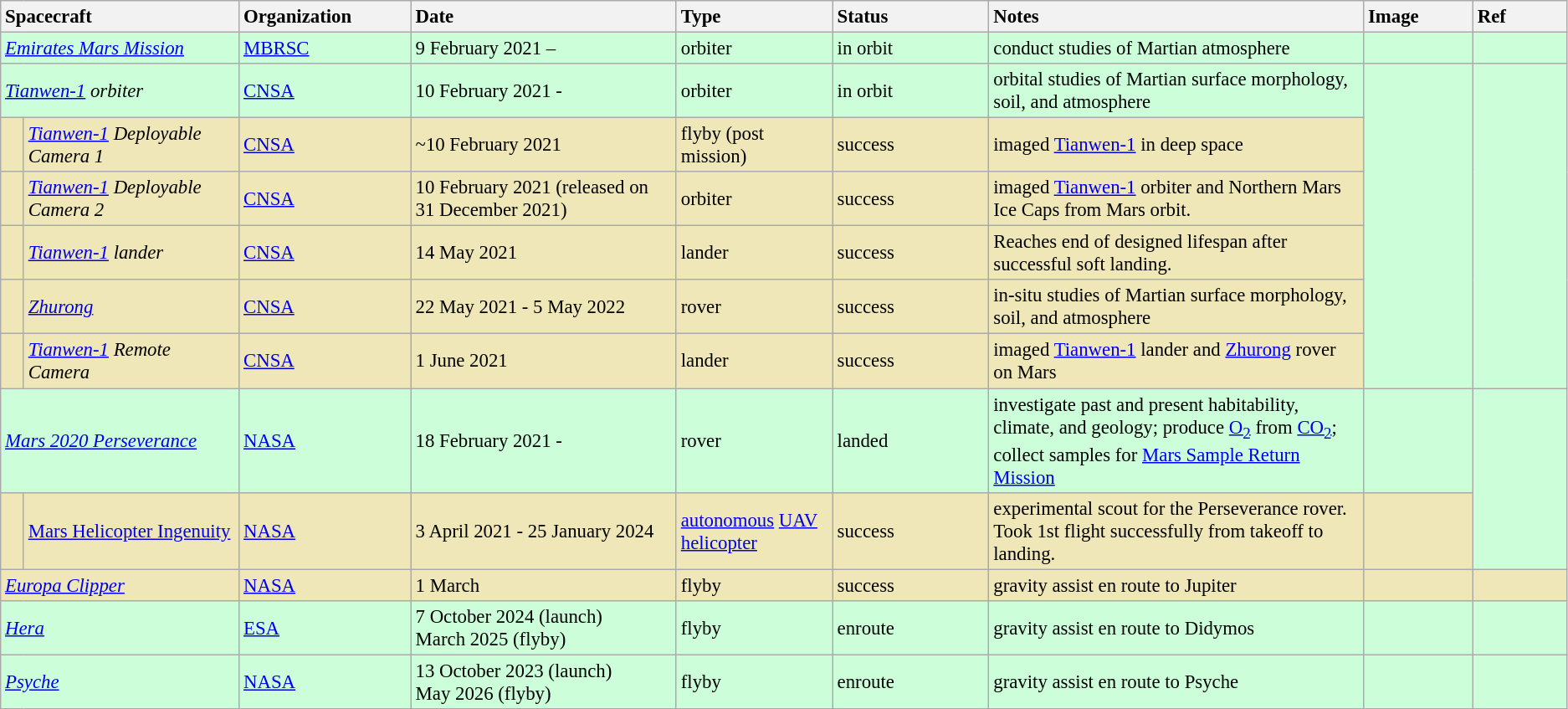<table class="wikitable sticky-header" style="font-size:95%;">
<tr>
<th colspan="2"  style="text-align:left; width:15%;">Spacecraft</th>
<th style="text-align:left; width:11%;">Organization</th>
<th style="text-align:left; width:17%;">Date</th>
<th style="text-align:left; width:10%;">Type</th>
<th style="text-align:left; width:10%;">Status</th>
<th style="text-align:left; width:24%;">Notes</th>
<th style="text-align:left; width:7%;">Image</th>
<th style="text-align:left; width:6%;">Ref</th>
</tr>
<tr style="background:#CCFFD9">
<td colspan="2"><em><a href='#'>Emirates Mars Mission</a></em></td>
<td> <a href='#'>MBRSC</a></td>
<td>9 February 2021 –</td>
<td>orbiter</td>
<td>in orbit</td>
<td>conduct studies of Martian atmosphere</td>
<td></td>
<td> </td>
</tr>
<tr style="background:#CCFFD9">
<td colspan="2"><em><a href='#'>Tianwen-1</a> orbiter</em></td>
<td> <a href='#'>CNSA</a></td>
<td>10 February 2021 -</td>
<td>orbiter</td>
<td>in orbit</td>
<td>orbital studies of Martian surface morphology, soil, and atmosphere</td>
<td rowspan="6"></td>
<td rowspan="6"> </td>
</tr>
<tr style="background:#EFE7B8">
<td>   </td>
<td><em><a href='#'>Tianwen-1</a> Deployable Camera 1</em></td>
<td> <a href='#'>CNSA</a></td>
<td>~10 February 2021</td>
<td>flyby (post mission)</td>
<td>success</td>
<td>imaged <a href='#'>Tianwen-1</a> in deep space</td>
</tr>
<tr style="background:#EFE7B8">
<td>   </td>
<td><em><a href='#'>Tianwen-1</a> Deployable Camera 2</em></td>
<td> <a href='#'>CNSA</a></td>
<td>10 February 2021 (released on 31 December 2021)</td>
<td>orbiter</td>
<td>success</td>
<td>imaged <a href='#'>Tianwen-1</a> orbiter and Northern Mars Ice Caps from Mars orbit.</td>
</tr>
<tr style="background:#EFE7B8">
<td>   </td>
<td><em><a href='#'>Tianwen-1</a> lander</em></td>
<td> <a href='#'>CNSA</a></td>
<td>14 May 2021</td>
<td>lander</td>
<td>success</td>
<td>Reaches end of designed lifespan after successful soft landing.</td>
</tr>
<tr style="background:#EFE7B8">
<td>   </td>
<td><em><a href='#'>Zhurong</a></em></td>
<td> <a href='#'>CNSA</a></td>
<td>22 May 2021 - 5 May 2022</td>
<td>rover</td>
<td>success</td>
<td>in-situ studies of Martian surface morphology, soil, and atmosphere</td>
</tr>
<tr style="background:#EFE7B8">
<td>   </td>
<td><em><a href='#'>Tianwen-1</a> Remote Camera</em></td>
<td> <a href='#'>CNSA</a></td>
<td>1 June 2021</td>
<td>lander</td>
<td>success</td>
<td>imaged <a href='#'>Tianwen-1</a> lander and <a href='#'>Zhurong</a> rover on Mars</td>
</tr>
<tr style="background:#CCFFD9">
<td colspan="2"><em><a href='#'>Mars 2020 Perseverance</a></em></td>
<td> <a href='#'>NASA</a></td>
<td>18 February 2021 -</td>
<td>rover</td>
<td>landed</td>
<td>investigate past and present habitability, climate, and geology; produce <a href='#'>O<sub>2</sub></a> from <a href='#'>CO<sub>2</sub></a>; collect samples for <a href='#'>Mars Sample Return Mission</a></td>
<td></td>
<td rowspan="2"> </td>
</tr>
<tr style="background:#EFE7B8">
<td>   </td>
<td><a href='#'>Mars Helicopter Ingenuity</a></td>
<td> <a href='#'>NASA</a></td>
<td>3 April 2021 - 25 January 2024</td>
<td><a href='#'>autonomous</a> <a href='#'>UAV</a> <a href='#'>helicopter</a></td>
<td>success</td>
<td>experimental scout for the Perseverance rover. Took 1st flight successfully from takeoff to landing.</td>
<td></td>
</tr>
<tr style="background:#EFE7B8">
<td colspan="2"><em><a href='#'>Europa Clipper</a></em></td>
<td> <a href='#'>NASA</a></td>
<td>1 March</td>
<td>flyby</td>
<td>success</td>
<td>gravity assist en route to Jupiter</td>
<td></td>
<td></td>
</tr>
<tr style="background:#CCFFD9">
<td colspan="2"><em><a href='#'>Hera</a></em></td>
<td> <a href='#'>ESA</a></td>
<td>7 October 2024 (launch)<br>March 2025 (flyby)</td>
<td>flyby</td>
<td>enroute</td>
<td>gravity assist en route to Didymos</td>
<td></td>
<td></td>
</tr>
<tr style="background:#CCFFD9">
<td colspan="2"><em><a href='#'>Psyche</a></em></td>
<td> <a href='#'>NASA</a></td>
<td>13 October 2023 (launch)<br>May 2026 (flyby)</td>
<td>flyby</td>
<td>enroute</td>
<td>gravity assist en route to Psyche</td>
<td></td>
<td></td>
</tr>
</table>
